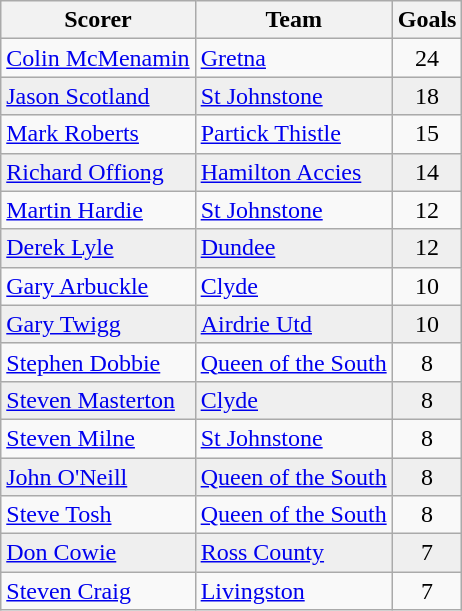<table class="wikitable sortable">
<tr>
<th>Scorer</th>
<th>Team</th>
<th>Goals</th>
</tr>
<tr>
<td> <a href='#'>Colin McMenamin</a></td>
<td><a href='#'>Gretna</a></td>
<td style="text-align:center;">24</td>
</tr>
<tr bgcolor="#EFEFEF">
<td> <a href='#'>Jason Scotland</a></td>
<td><a href='#'>St Johnstone</a></td>
<td style="text-align:center;">18</td>
</tr>
<tr>
<td> <a href='#'>Mark Roberts</a></td>
<td><a href='#'>Partick Thistle</a></td>
<td style="text-align:center;">15</td>
</tr>
<tr bgcolor="#EFEFEF">
<td> <a href='#'>Richard Offiong</a></td>
<td><a href='#'>Hamilton Accies</a></td>
<td style="text-align:center;">14</td>
</tr>
<tr>
<td> <a href='#'>Martin Hardie</a></td>
<td><a href='#'>St Johnstone</a></td>
<td style="text-align:center;">12</td>
</tr>
<tr bgcolor="#EFEFEF">
<td> <a href='#'>Derek Lyle</a></td>
<td><a href='#'>Dundee</a></td>
<td style="text-align:center;">12</td>
</tr>
<tr>
<td> <a href='#'>Gary Arbuckle</a></td>
<td><a href='#'>Clyde</a></td>
<td style="text-align:center;">10</td>
</tr>
<tr bgcolor="#EFEFEF">
<td> <a href='#'>Gary Twigg</a></td>
<td><a href='#'>Airdrie Utd</a></td>
<td style="text-align:center;">10</td>
</tr>
<tr>
<td> <a href='#'>Stephen Dobbie</a></td>
<td><a href='#'>Queen of the South</a></td>
<td style="text-align:center;">8</td>
</tr>
<tr bgcolor="#EFEFEF">
<td> <a href='#'>Steven Masterton</a></td>
<td><a href='#'>Clyde</a></td>
<td style="text-align:center;">8</td>
</tr>
<tr>
<td> <a href='#'>Steven Milne</a></td>
<td><a href='#'>St Johnstone</a></td>
<td style="text-align:center;">8</td>
</tr>
<tr bgcolor="#EFEFEF">
<td> <a href='#'>John O'Neill</a></td>
<td><a href='#'>Queen of the South</a></td>
<td style="text-align:center;">8</td>
</tr>
<tr>
<td> <a href='#'>Steve Tosh</a></td>
<td><a href='#'>Queen of the South</a></td>
<td style="text-align:center;">8</td>
</tr>
<tr bgcolor="#EFEFEF">
<td> <a href='#'>Don Cowie</a></td>
<td><a href='#'>Ross County</a></td>
<td style="text-align:center;">7</td>
</tr>
<tr>
<td> <a href='#'>Steven Craig</a></td>
<td><a href='#'>Livingston</a></td>
<td style="text-align:center;">7</td>
</tr>
</table>
